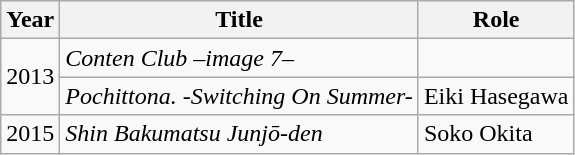<table class="wikitable">
<tr>
<th>Year</th>
<th>Title</th>
<th>Role</th>
</tr>
<tr>
<td rowspan="2">2013</td>
<td><em>Conten Club –image 7–</em></td>
<td></td>
</tr>
<tr>
<td><em>Pochittona. -Switching On Summer-</em></td>
<td>Eiki Hasegawa</td>
</tr>
<tr>
<td>2015</td>
<td><em>Shin Bakumatsu Junjō-den</em></td>
<td>Soko Okita</td>
</tr>
</table>
